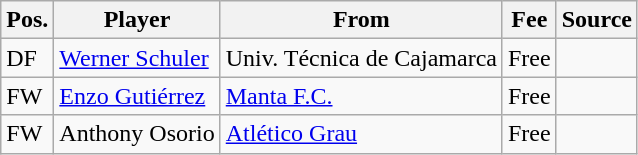<table class="wikitable">
<tr>
<th>Pos.</th>
<th>Player</th>
<th>From</th>
<th>Fee</th>
<th>Source</th>
</tr>
<tr>
<td>DF</td>
<td><a href='#'>Werner Schuler</a></td>
<td>Univ. Técnica de Cajamarca</td>
<td>Free</td>
<td></td>
</tr>
<tr>
<td>FW</td>
<td><a href='#'>Enzo Gutiérrez</a></td>
<td><a href='#'>Manta F.C.</a></td>
<td>Free</td>
<td></td>
</tr>
<tr>
<td>FW</td>
<td>Anthony Osorio</td>
<td><a href='#'>Atlético Grau</a></td>
<td>Free</td>
<td></td>
</tr>
</table>
